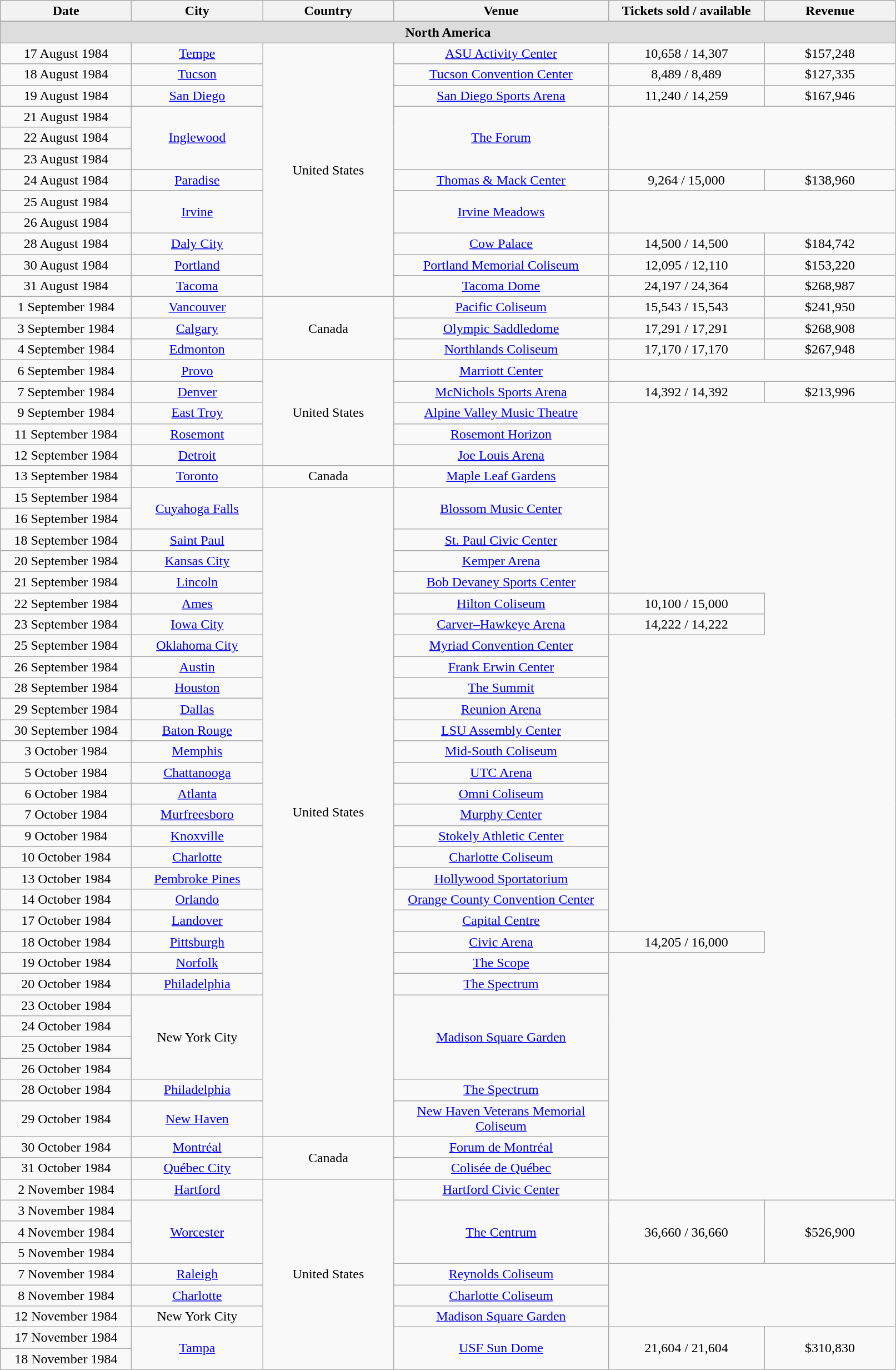<table class="wikitable" style="text-align:center;">
<tr>
<th width="150">Date</th>
<th width="150">City</th>
<th width="150">Country</th>
<th width="250">Venue</th>
<th width="180">Tickets sold / available</th>
<th width="150">Revenue</th>
</tr>
<tr>
</tr>
<tr style="background:#ddd;">
<td colspan="6"><strong>North America</strong></td>
</tr>
<tr>
<td>17 August 1984</td>
<td><a href='#'>Tempe</a></td>
<td rowspan="12">United States</td>
<td><a href='#'>ASU Activity Center</a></td>
<td>10,658 / 14,307</td>
<td>$157,248</td>
</tr>
<tr>
<td>18 August 1984</td>
<td><a href='#'>Tucson</a></td>
<td><a href='#'>Tucson Convention Center</a></td>
<td>8,489 / 8,489</td>
<td>$127,335</td>
</tr>
<tr>
<td>19 August 1984</td>
<td><a href='#'>San Diego</a></td>
<td><a href='#'>San Diego Sports Arena</a></td>
<td>11,240 / 14,259</td>
<td>$167,946</td>
</tr>
<tr>
<td>21 August 1984</td>
<td rowspan="3"><a href='#'>Inglewood</a></td>
<td rowspan="3"><a href='#'>The Forum</a></td>
</tr>
<tr>
<td>22 August 1984</td>
</tr>
<tr>
<td>23 August 1984</td>
</tr>
<tr>
<td>24 August 1984</td>
<td><a href='#'>Paradise</a></td>
<td><a href='#'>Thomas & Mack Center</a></td>
<td>9,264 / 15,000</td>
<td>$138,960</td>
</tr>
<tr>
<td>25 August 1984</td>
<td rowspan="2"><a href='#'>Irvine</a></td>
<td rowspan="2"><a href='#'>Irvine Meadows</a></td>
</tr>
<tr>
<td>26 August 1984</td>
</tr>
<tr>
<td>28 August 1984</td>
<td><a href='#'>Daly City</a></td>
<td><a href='#'>Cow Palace</a></td>
<td>14,500 / 14,500</td>
<td>$184,742</td>
</tr>
<tr>
<td>30 August 1984</td>
<td><a href='#'>Portland</a></td>
<td><a href='#'>Portland Memorial Coliseum</a></td>
<td>12,095 / 12,110</td>
<td>$153,220</td>
</tr>
<tr>
<td>31 August 1984</td>
<td><a href='#'>Tacoma</a></td>
<td><a href='#'>Tacoma Dome</a></td>
<td>24,197 / 24,364</td>
<td>$268,987</td>
</tr>
<tr>
<td>1 September 1984</td>
<td><a href='#'>Vancouver</a></td>
<td rowspan="3">Canada</td>
<td><a href='#'>Pacific Coliseum</a></td>
<td>15,543 / 15,543</td>
<td>$241,950</td>
</tr>
<tr>
<td>3 September 1984</td>
<td><a href='#'>Calgary</a></td>
<td><a href='#'>Olympic Saddledome</a></td>
<td>17,291 / 17,291</td>
<td>$268,908</td>
</tr>
<tr>
<td>4 September 1984</td>
<td><a href='#'>Edmonton</a></td>
<td><a href='#'>Northlands Coliseum</a></td>
<td>17,170 / 17,170</td>
<td>$267,948</td>
</tr>
<tr>
<td>6 September 1984</td>
<td><a href='#'>Provo</a></td>
<td rowspan="5">United States</td>
<td><a href='#'>Marriott Center</a></td>
</tr>
<tr>
<td>7 September 1984</td>
<td><a href='#'>Denver</a></td>
<td><a href='#'>McNichols Sports Arena</a></td>
<td>14,392 / 14,392</td>
<td>$213,996</td>
</tr>
<tr>
<td>9 September 1984</td>
<td><a href='#'>East Troy</a></td>
<td><a href='#'>Alpine Valley Music Theatre</a></td>
</tr>
<tr>
<td>11 September 1984</td>
<td><a href='#'>Rosemont</a></td>
<td><a href='#'>Rosemont Horizon</a></td>
</tr>
<tr>
<td>12 September 1984</td>
<td><a href='#'>Detroit</a></td>
<td><a href='#'>Joe Louis Arena</a></td>
</tr>
<tr>
<td>13 September 1984</td>
<td><a href='#'>Toronto</a></td>
<td>Canada</td>
<td><a href='#'>Maple Leaf Gardens</a></td>
</tr>
<tr>
<td>15 September 1984</td>
<td rowspan="2"><a href='#'>Cuyahoga Falls</a></td>
<td rowspan="30">United States</td>
<td rowspan="2"><a href='#'>Blossom Music Center</a></td>
</tr>
<tr>
<td>16 September 1984</td>
</tr>
<tr>
<td>18 September 1984</td>
<td><a href='#'>Saint Paul</a></td>
<td><a href='#'>St. Paul Civic Center</a></td>
</tr>
<tr>
<td>20 September 1984</td>
<td><a href='#'>Kansas City</a></td>
<td><a href='#'>Kemper Arena</a></td>
</tr>
<tr>
<td>21 September 1984</td>
<td><a href='#'>Lincoln</a></td>
<td><a href='#'>Bob Devaney Sports Center</a></td>
</tr>
<tr>
<td>22 September 1984</td>
<td><a href='#'>Ames</a></td>
<td><a href='#'>Hilton Coliseum</a></td>
<td>10,100 / 15,000</td>
</tr>
<tr>
<td>23 September 1984</td>
<td><a href='#'>Iowa City</a></td>
<td><a href='#'>Carver–Hawkeye Arena</a></td>
<td>14,222 / 14,222</td>
</tr>
<tr>
<td>25 September 1984</td>
<td><a href='#'>Oklahoma City</a></td>
<td><a href='#'>Myriad Convention Center</a></td>
</tr>
<tr>
<td>26 September 1984</td>
<td><a href='#'>Austin</a></td>
<td><a href='#'>Frank Erwin Center</a></td>
</tr>
<tr>
<td>28 September 1984</td>
<td><a href='#'>Houston</a></td>
<td><a href='#'>The Summit</a></td>
</tr>
<tr>
<td>29 September 1984</td>
<td><a href='#'>Dallas</a></td>
<td><a href='#'>Reunion Arena</a></td>
</tr>
<tr>
<td>30 September 1984</td>
<td><a href='#'>Baton Rouge</a></td>
<td><a href='#'>LSU Assembly Center</a></td>
</tr>
<tr>
<td>3 October 1984</td>
<td><a href='#'>Memphis</a></td>
<td><a href='#'>Mid-South Coliseum</a></td>
</tr>
<tr>
<td>5 October 1984</td>
<td><a href='#'>Chattanooga</a></td>
<td><a href='#'>UTC Arena</a></td>
</tr>
<tr>
<td>6 October 1984</td>
<td><a href='#'>Atlanta</a></td>
<td><a href='#'>Omni Coliseum</a></td>
</tr>
<tr>
<td>7 October 1984</td>
<td><a href='#'>Murfreesboro</a></td>
<td><a href='#'>Murphy Center</a></td>
</tr>
<tr>
<td>9 October 1984</td>
<td><a href='#'>Knoxville</a></td>
<td><a href='#'>Stokely Athletic Center</a></td>
</tr>
<tr>
<td>10 October 1984</td>
<td><a href='#'>Charlotte</a></td>
<td><a href='#'>Charlotte Coliseum</a></td>
</tr>
<tr>
<td>13 October 1984</td>
<td><a href='#'>Pembroke Pines</a></td>
<td><a href='#'>Hollywood Sportatorium</a></td>
</tr>
<tr>
<td>14 October 1984</td>
<td><a href='#'>Orlando</a></td>
<td><a href='#'>Orange County Convention Center</a></td>
</tr>
<tr>
<td>17 October 1984</td>
<td><a href='#'>Landover</a></td>
<td><a href='#'>Capital Centre</a></td>
</tr>
<tr>
<td>18 October 1984</td>
<td><a href='#'>Pittsburgh</a></td>
<td><a href='#'>Civic Arena</a></td>
<td>14,205 / 16,000</td>
</tr>
<tr>
<td>19 October 1984</td>
<td><a href='#'>Norfolk</a></td>
<td><a href='#'>The Scope</a></td>
</tr>
<tr>
<td>20 October 1984</td>
<td><a href='#'>Philadelphia</a></td>
<td><a href='#'>The Spectrum</a></td>
</tr>
<tr>
<td>23 October 1984</td>
<td rowspan="4">New York City</td>
<td rowspan="4"><a href='#'>Madison Square Garden</a></td>
</tr>
<tr>
<td>24 October 1984</td>
</tr>
<tr>
<td>25 October 1984</td>
</tr>
<tr>
<td>26 October 1984</td>
</tr>
<tr>
<td>28 October 1984</td>
<td><a href='#'>Philadelphia</a></td>
<td><a href='#'>The Spectrum</a></td>
</tr>
<tr>
<td>29 October 1984</td>
<td><a href='#'>New Haven</a></td>
<td><a href='#'>New Haven Veterans Memorial Coliseum</a></td>
</tr>
<tr>
<td>30 October 1984</td>
<td><a href='#'>Montréal</a></td>
<td rowspan="2">Canada</td>
<td><a href='#'>Forum de Montréal</a></td>
</tr>
<tr>
<td>31 October 1984</td>
<td><a href='#'>Québec City</a></td>
<td><a href='#'>Colisée de Québec</a></td>
</tr>
<tr>
<td>2 November 1984</td>
<td><a href='#'>Hartford</a></td>
<td rowspan="9">United States</td>
<td><a href='#'>Hartford Civic Center</a></td>
</tr>
<tr>
<td>3 November 1984</td>
<td rowspan="3"><a href='#'>Worcester</a></td>
<td rowspan="3"><a href='#'>The Centrum</a></td>
<td rowspan="3">36,660 / 36,660</td>
<td rowspan="3">$526,900</td>
</tr>
<tr>
<td>4 November 1984</td>
</tr>
<tr>
<td>5 November 1984</td>
</tr>
<tr>
<td>7 November 1984</td>
<td><a href='#'>Raleigh</a></td>
<td><a href='#'>Reynolds Coliseum</a></td>
</tr>
<tr>
<td>8 November 1984</td>
<td><a href='#'>Charlotte</a></td>
<td><a href='#'>Charlotte Coliseum</a></td>
</tr>
<tr>
<td>12 November 1984</td>
<td>New York City</td>
<td><a href='#'>Madison Square Garden</a></td>
</tr>
<tr>
<td>17 November 1984</td>
<td rowspan="2"><a href='#'>Tampa</a></td>
<td rowspan="2"><a href='#'>USF Sun Dome</a></td>
<td rowspan="2">21,604 / 21,604</td>
<td rowspan="2">$310,830</td>
</tr>
<tr>
<td>18 November 1984</td>
</tr>
</table>
